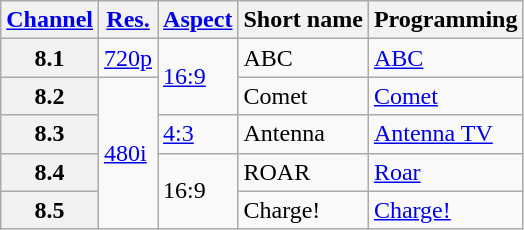<table class="wikitable">
<tr>
<th scope = "col"><a href='#'>Channel</a></th>
<th scope = "col"><a href='#'>Res.</a></th>
<th scope = "col"><a href='#'>Aspect</a></th>
<th scope = "col">Short name</th>
<th scope = "col">Programming</th>
</tr>
<tr>
<th scope = "row">8.1</th>
<td><a href='#'>720p</a></td>
<td rowspan="2"><a href='#'>16:9</a></td>
<td>ABC</td>
<td><a href='#'>ABC</a></td>
</tr>
<tr>
<th scope = "row">8.2</th>
<td rowspan="4"><a href='#'>480i</a></td>
<td>Comet</td>
<td><a href='#'>Comet</a></td>
</tr>
<tr>
<th scope = "row">8.3</th>
<td><a href='#'>4:3</a></td>
<td>Antenna</td>
<td><a href='#'>Antenna TV</a></td>
</tr>
<tr>
<th scope = "row">8.4</th>
<td rowspan="2">16:9</td>
<td>ROAR</td>
<td><a href='#'>Roar</a></td>
</tr>
<tr>
<th scope = "row">8.5</th>
<td>Charge!</td>
<td><a href='#'>Charge!</a></td>
</tr>
</table>
